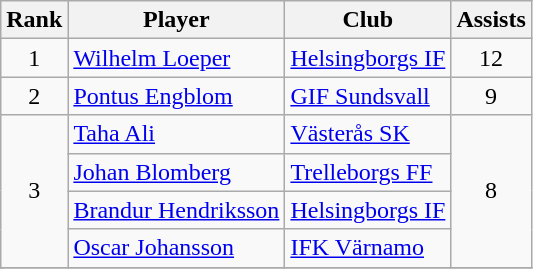<table class="wikitable" style="text-align:center">
<tr>
<th>Rank</th>
<th>Player</th>
<th>Club</th>
<th>Assists</th>
</tr>
<tr>
<td>1</td>
<td align="left"> <a href='#'>Wilhelm Loeper</a></td>
<td align="left"><a href='#'>Helsingborgs IF</a></td>
<td>12</td>
</tr>
<tr>
<td>2</td>
<td align="left"> <a href='#'>Pontus Engblom</a></td>
<td align="left"><a href='#'>GIF Sundsvall</a></td>
<td>9</td>
</tr>
<tr>
<td rowspan="4">3</td>
<td align="left"> <a href='#'>Taha Ali</a></td>
<td align="left"><a href='#'>Västerås SK</a></td>
<td rowspan="4">8</td>
</tr>
<tr>
<td align="left"> <a href='#'>Johan Blomberg</a></td>
<td align="left"><a href='#'>Trelleborgs FF</a></td>
</tr>
<tr>
<td align="left"> <a href='#'>Brandur Hendriksson</a></td>
<td align="left"><a href='#'>Helsingborgs IF</a></td>
</tr>
<tr>
<td align="left"> <a href='#'>Oscar Johansson</a></td>
<td align="left"><a href='#'>IFK Värnamo</a></td>
</tr>
<tr>
</tr>
</table>
